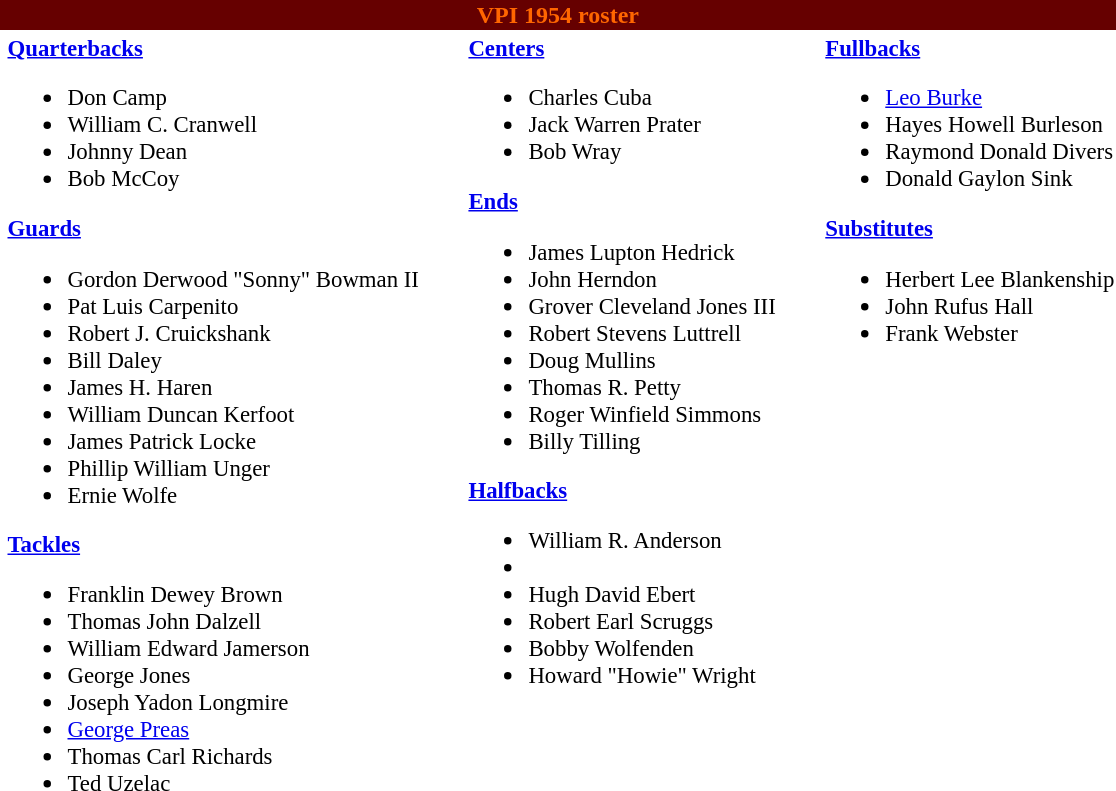<table class="toccolours" style="text-align: left;">
<tr>
<th colspan="9" style="background:#660000;color:#FF6600;text-align:center;"><span><strong>VPI 1954 roster</strong></span></th>
</tr>
<tr>
<td></td>
<td style="font-size:95%; vertical-align:top;"><strong><a href='#'>Quarterbacks</a></strong><br><ul><li>Don Camp</li><li>William C. Cranwell</li><li>Johnny Dean</li><li>Bob McCoy</li></ul><strong><a href='#'>Guards</a></strong><ul><li>Gordon Derwood "Sonny" Bowman II</li><li>Pat Luis Carpenito</li><li>Robert J. Cruickshank</li><li>Bill Daley</li><li>James H. Haren</li><li>William Duncan Kerfoot</li><li>James Patrick Locke</li><li>Phillip William Unger</li><li>Ernie Wolfe</li></ul><strong><a href='#'>Tackles</a></strong><ul><li>Franklin Dewey Brown</li><li>Thomas John Dalzell</li><li>William Edward Jamerson</li><li>George Jones</li><li>Joseph Yadon Longmire</li><li><a href='#'>George Preas</a></li><li>Thomas Carl Richards</li><li>Ted Uzelac</li></ul></td>
<td style="width: 25px;"></td>
<td style="font-size:95%; vertical-align:top;"><strong><a href='#'>Centers</a></strong><br><ul><li>Charles Cuba</li><li>Jack Warren Prater</li><li>Bob Wray</li></ul><strong><a href='#'>Ends</a></strong><ul><li>James Lupton Hedrick</li><li>John Herndon</li><li>Grover Cleveland Jones III</li><li>Robert Stevens Luttrell</li><li>Doug Mullins</li><li>Thomas R. Petty</li><li>Roger Winfield Simmons</li><li>Billy Tilling</li></ul><strong><a href='#'>Halfbacks</a></strong><ul><li>William R. Anderson</li><li></li><li>Hugh David Ebert</li><li>Robert Earl Scruggs</li><li>Bobby Wolfenden</li><li>Howard "Howie" Wright</li></ul></td>
<td style="width: 25px;"></td>
<td style="font-size:95%; vertical-align:top;"><strong><a href='#'>Fullbacks</a></strong><br><ul><li><a href='#'>Leo Burke</a></li><li>Hayes Howell Burleson</li><li>Raymond Donald Divers</li><li>Donald Gaylon Sink</li></ul><strong><a href='#'>Substitutes</a></strong><ul><li>Herbert Lee Blankenship</li><li>John Rufus Hall</li><li>Frank Webster</li></ul></td>
</tr>
</table>
